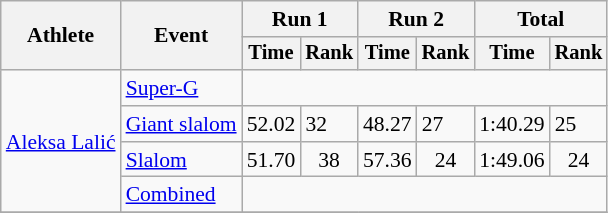<table class="wikitable" style="font-size:90%">
<tr>
<th rowspan=2>Athlete</th>
<th rowspan=2>Event</th>
<th colspan=2>Run 1</th>
<th colspan=2>Run 2</th>
<th colspan=2>Total</th>
</tr>
<tr style="font-size:95%">
<th>Time</th>
<th>Rank</th>
<th>Time</th>
<th>Rank</th>
<th>Time</th>
<th>Rank</th>
</tr>
<tr align=center>
<td align="left" rowspan="4"><a href='#'>Aleksa Lalić</a></td>
<td align="left"><a href='#'>Super-G</a></td>
<td colspan=6></td>
</tr>
<tr>
<td align="left"><a href='#'>Giant slalom</a></td>
<td>52.02</td>
<td>32</td>
<td>48.27</td>
<td>27</td>
<td>1:40.29</td>
<td>25</td>
</tr>
<tr align=center>
<td align="left"><a href='#'>Slalom</a></td>
<td>51.70</td>
<td>38</td>
<td>57.36</td>
<td>24</td>
<td>1:49.06</td>
<td>24</td>
</tr>
<tr align=center>
<td align="left"><a href='#'>Combined</a></td>
<td colspan=6></td>
</tr>
<tr>
</tr>
</table>
